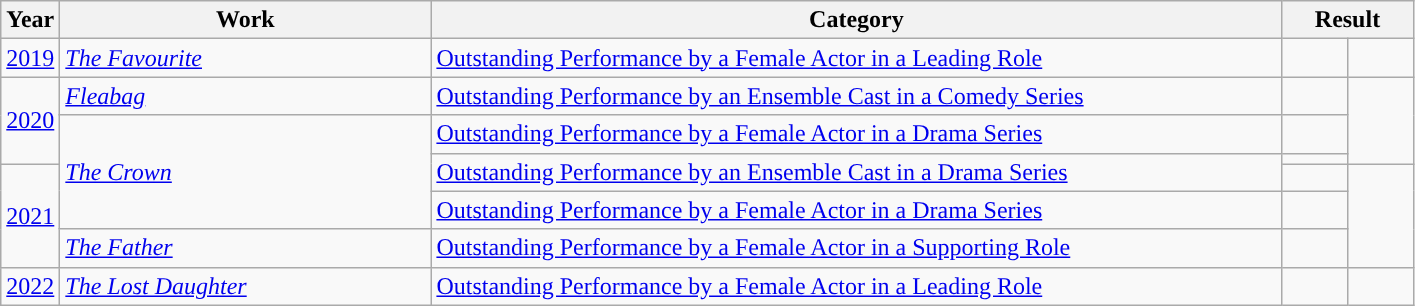<table class=wikitable>
<tr>
<th scope="col" style="width:1em;">Year</th>
<th scope="col" style="width:15em;">Work</th>
<th scope="col" style="width:35em;">Category</th>
<th scope="col" style="width:5em;" colspan=2>Result</th>
</tr>
<tr>
<td><a href='#'>2019</a></td>
<td><em><a href='#'>The Favourite</a></em></td>
<td><a href='#'>Outstanding Performance by a Female Actor in a Leading Role</a></td>
<td></td>
<td style="text-align:center;"></td>
</tr>
<tr>
<td rowspan="3"><a href='#'>2020</a></td>
<td><em><a href='#'>Fleabag</a></em></td>
<td><a href='#'>Outstanding Performance by an Ensemble Cast in a Comedy Series</a></td>
<td></td>
<td style="text-align:center;" rowspan="3"></td>
</tr>
<tr>
<td rowspan="4"><em><a href='#'>The Crown</a></em></td>
<td><a href='#'>Outstanding Performance by a Female Actor in a Drama Series</a></td>
<td></td>
</tr>
<tr>
<td rowspan="2"><a href='#'>Outstanding Performance by an Ensemble Cast in a Drama Series</a></td>
<td></td>
</tr>
<tr>
<td rowspan="3"><a href='#'>2021</a></td>
<td></td>
<td style="text-align:center;" rowspan="3"></td>
</tr>
<tr>
<td><a href='#'>Outstanding Performance by a Female Actor in a Drama Series</a></td>
<td></td>
</tr>
<tr>
<td><em><a href='#'>The Father</a></em></td>
<td><a href='#'>Outstanding Performance by a Female Actor in a Supporting Role</a></td>
<td></td>
</tr>
<tr>
<td><a href='#'>2022</a></td>
<td><em><a href='#'>The Lost Daughter</a></em></td>
<td><a href='#'>Outstanding Performance by a Female Actor in a Leading Role</a></td>
<td></td>
<td style="text-align:center"></td>
</tr>
</table>
